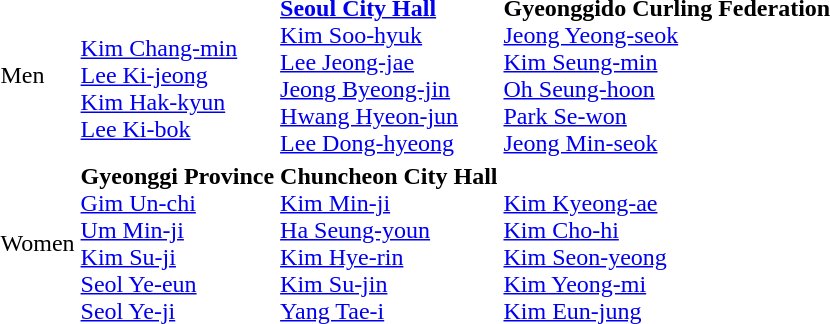<table>
<tr>
<td>Men</td>
<td><strong></strong><br><a href='#'>Kim Chang-min</a><br><a href='#'>Lee Ki-jeong</a><br><a href='#'>Kim Hak-kyun</a><br><a href='#'>Lee Ki-bok</a></td>
<td><strong> <a href='#'>Seoul City Hall</a></strong><br><a href='#'>Kim Soo-hyuk</a><br><a href='#'>Lee Jeong-jae</a><br><a href='#'>Jeong Byeong-jin</a><br><a href='#'>Hwang Hyeon-jun</a><br><a href='#'>Lee Dong-hyeong</a></td>
<td><strong> Gyeonggido Curling Federation</strong><br><a href='#'>Jeong Yeong-seok</a><br><a href='#'>Kim Seung-min</a><br><a href='#'>Oh Seung-hoon</a><br><a href='#'>Park Se-won</a><br><a href='#'>Jeong Min-seok</a></td>
</tr>
<tr>
<td>Women</td>
<td><strong> Gyeonggi Province</strong><br><a href='#'>Gim Un-chi</a><br><a href='#'>Um Min-ji</a><br><a href='#'>Kim Su-ji</a><br><a href='#'>Seol Ye-eun</a><br><a href='#'>Seol Ye-ji</a></td>
<td><strong> Chuncheon City Hall</strong><br><a href='#'>Kim Min-ji</a><br><a href='#'>Ha Seung-youn</a><br><a href='#'>Kim Hye-rin</a><br><a href='#'>Kim Su-jin</a><br><a href='#'>Yang Tae-i</a></td>
<td><strong></strong><br><a href='#'>Kim Kyeong-ae</a><br><a href='#'>Kim Cho-hi</a><br><a href='#'>Kim Seon-yeong</a><br><a href='#'>Kim Yeong-mi</a><br><a href='#'>Kim Eun-jung</a></td>
</tr>
</table>
